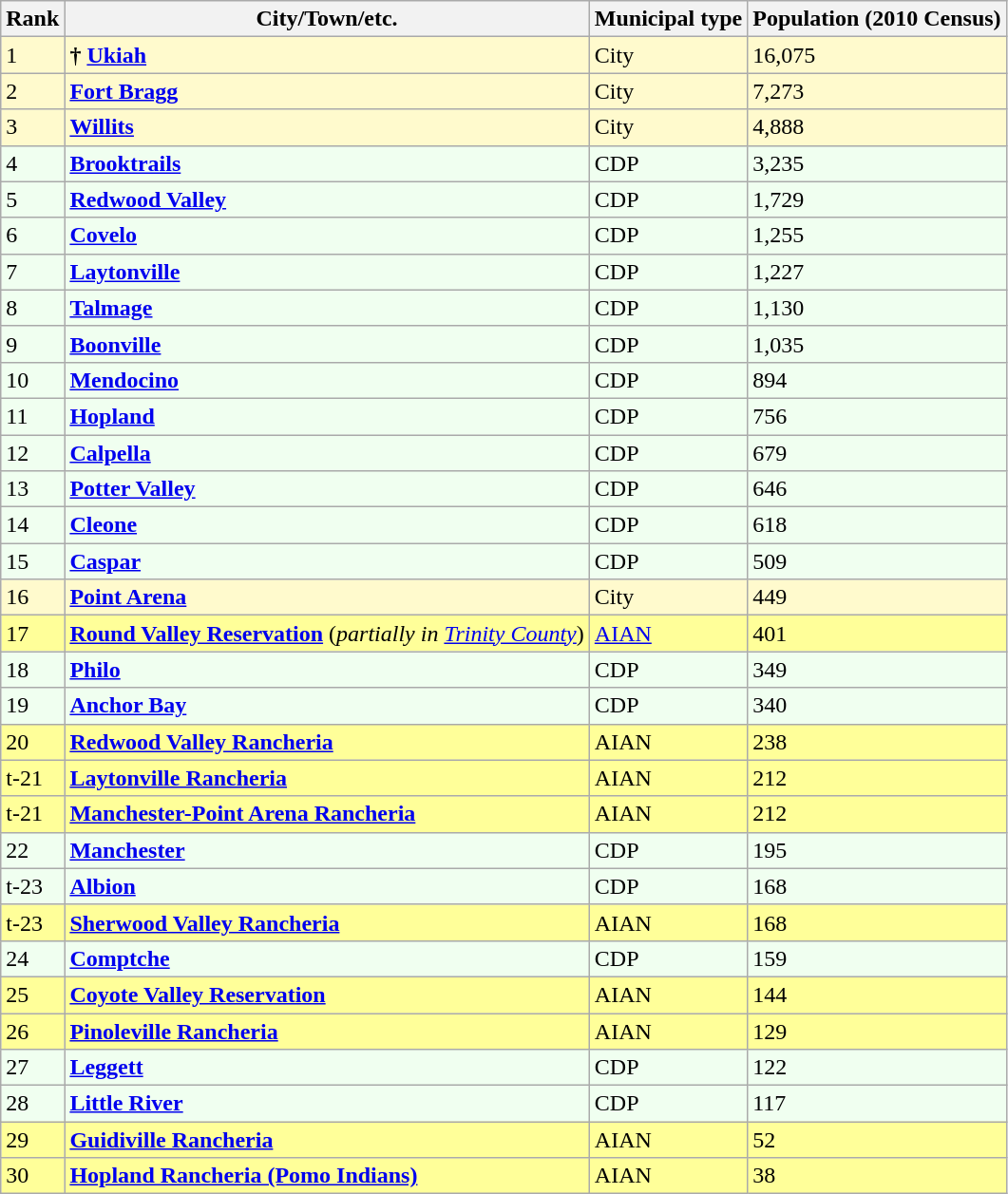<table class="wikitable sortable">
<tr>
<th>Rank</th>
<th>City/Town/etc.</th>
<th>Municipal type</th>
<th>Population (2010 Census)</th>
</tr>
<tr style="background-color:#FFFACD;">
<td>1</td>
<td><strong>†</strong> <strong><a href='#'>Ukiah</a></strong></td>
<td>City</td>
<td>16,075</td>
</tr>
<tr style="background-color:#FFFACD;">
<td>2</td>
<td><strong><a href='#'>Fort Bragg</a></strong></td>
<td>City</td>
<td>7,273</td>
</tr>
<tr style="background-color:#FFFACD;">
<td>3</td>
<td><strong><a href='#'>Willits</a></strong></td>
<td>City</td>
<td>4,888</td>
</tr>
<tr style="background-color:#F0FFF0;">
<td>4</td>
<td><strong><a href='#'>Brooktrails</a></strong></td>
<td>CDP</td>
<td>3,235</td>
</tr>
<tr style="background-color:#F0FFF0;">
<td>5</td>
<td><strong><a href='#'>Redwood Valley</a></strong></td>
<td>CDP</td>
<td>1,729</td>
</tr>
<tr style="background-color:#F0FFF0;">
<td>6</td>
<td><strong><a href='#'>Covelo</a></strong></td>
<td>CDP</td>
<td>1,255</td>
</tr>
<tr style="background-color:#F0FFF0;">
<td>7</td>
<td><strong><a href='#'>Laytonville</a></strong></td>
<td>CDP</td>
<td>1,227</td>
</tr>
<tr style="background-color:#F0FFF0;">
<td>8</td>
<td><strong><a href='#'>Talmage</a></strong></td>
<td>CDP</td>
<td>1,130</td>
</tr>
<tr style="background-color:#F0FFF0;">
<td>9</td>
<td><strong><a href='#'>Boonville</a></strong></td>
<td>CDP</td>
<td>1,035</td>
</tr>
<tr style="background-color:#F0FFF0;">
<td>10</td>
<td><strong><a href='#'>Mendocino</a></strong></td>
<td>CDP</td>
<td>894</td>
</tr>
<tr style="background-color:#F0FFF0;">
<td>11</td>
<td><strong><a href='#'>Hopland</a></strong></td>
<td>CDP</td>
<td>756</td>
</tr>
<tr style="background-color:#F0FFF0;">
<td>12</td>
<td><strong><a href='#'>Calpella</a></strong></td>
<td>CDP</td>
<td>679</td>
</tr>
<tr style="background-color:#F0FFF0;">
<td>13</td>
<td><strong><a href='#'>Potter Valley</a></strong></td>
<td>CDP</td>
<td>646</td>
</tr>
<tr style="background-color:#F0FFF0;">
<td>14</td>
<td><strong><a href='#'>Cleone</a></strong></td>
<td>CDP</td>
<td>618</td>
</tr>
<tr style="background-color:#F0FFF0;">
<td>15</td>
<td><strong><a href='#'>Caspar</a></strong></td>
<td>CDP</td>
<td>509</td>
</tr>
<tr style="background-color:#FFFACD;">
<td>16</td>
<td><strong><a href='#'>Point Arena</a></strong></td>
<td>City</td>
<td>449</td>
</tr>
<tr style="background-color:#FFFF99;">
<td>17</td>
<td><strong><a href='#'>Round Valley Reservation</a></strong> (<em>partially in <a href='#'>Trinity County</a></em>)</td>
<td><a href='#'>AIAN</a></td>
<td>401</td>
</tr>
<tr style="background-color:#F0FFF0;">
<td>18</td>
<td><strong><a href='#'>Philo</a></strong></td>
<td>CDP</td>
<td>349</td>
</tr>
<tr style="background-color:#F0FFF0;">
<td>19</td>
<td><strong><a href='#'>Anchor Bay</a></strong></td>
<td>CDP</td>
<td>340</td>
</tr>
<tr style="background-color:#FFFF99;">
<td>20</td>
<td><strong><a href='#'>Redwood Valley Rancheria</a></strong></td>
<td>AIAN</td>
<td>238</td>
</tr>
<tr style="background-color:#FFFF99;">
<td>t-21</td>
<td><strong><a href='#'>Laytonville Rancheria</a></strong></td>
<td>AIAN</td>
<td>212</td>
</tr>
<tr style="background-color:#FFFF99;">
<td>t-21</td>
<td><strong><a href='#'>Manchester-Point Arena Rancheria</a></strong></td>
<td>AIAN</td>
<td>212</td>
</tr>
<tr style="background-color:#F0FFF0;">
<td>22</td>
<td><strong><a href='#'>Manchester</a></strong></td>
<td>CDP</td>
<td>195</td>
</tr>
<tr style="background-color:#F0FFF0;">
<td>t-23</td>
<td><strong><a href='#'>Albion</a></strong></td>
<td>CDP</td>
<td>168</td>
</tr>
<tr style="background-color:#FFFF99;">
<td>t-23</td>
<td><strong><a href='#'>Sherwood Valley Rancheria</a></strong></td>
<td>AIAN</td>
<td>168</td>
</tr>
<tr style="background-color:#F0FFF0;">
<td>24</td>
<td><strong><a href='#'>Comptche</a></strong></td>
<td>CDP</td>
<td>159</td>
</tr>
<tr style="background-color:#FFFF99;">
<td>25</td>
<td><strong><a href='#'>Coyote Valley Reservation</a></strong></td>
<td>AIAN</td>
<td>144</td>
</tr>
<tr style="background-color:#FFFF99;">
<td>26</td>
<td><strong><a href='#'>Pinoleville Rancheria</a></strong></td>
<td>AIAN</td>
<td>129</td>
</tr>
<tr style="background-color:#F0FFF0;">
<td>27</td>
<td><strong><a href='#'>Leggett</a></strong></td>
<td>CDP</td>
<td>122</td>
</tr>
<tr style="background-color:#F0FFF0;">
<td>28</td>
<td><strong><a href='#'>Little River</a></strong></td>
<td>CDP</td>
<td>117</td>
</tr>
<tr style="background-color:#FFFF99;">
<td>29</td>
<td><strong><a href='#'>Guidiville Rancheria</a></strong></td>
<td>AIAN</td>
<td>52</td>
</tr>
<tr style="background-color:#FFFF99;">
<td>30</td>
<td><strong><a href='#'>Hopland Rancheria (Pomo Indians)</a></strong></td>
<td>AIAN</td>
<td>38</td>
</tr>
</table>
